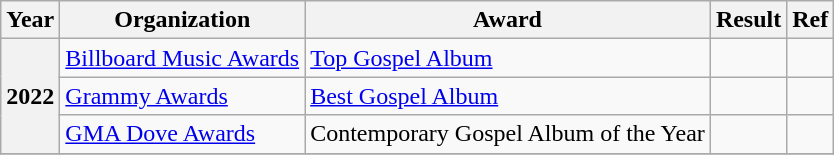<table class="wikitable plainrowheaders">
<tr>
<th>Year</th>
<th>Organization</th>
<th>Award</th>
<th>Result</th>
<th>Ref</th>
</tr>
<tr>
<th scope="row" rowspan="3">2022</th>
<td><a href='#'>Billboard Music Awards</a></td>
<td><a href='#'>Top Gospel Album</a></td>
<td></td>
<td></td>
</tr>
<tr>
<td><a href='#'>Grammy Awards</a></td>
<td><a href='#'>Best Gospel Album</a></td>
<td></td>
<td></td>
</tr>
<tr>
<td><a href='#'>GMA Dove Awards</a></td>
<td>Contemporary Gospel Album of the Year</td>
<td></td>
<td></td>
</tr>
<tr>
</tr>
</table>
